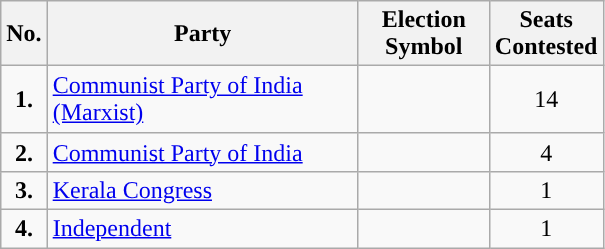<table class="wikitable">
<tr>
<th scope="col" style="width:4px;">No.</th>
<th scope="col" style="width:200px;">Party</th>
<th scope="col" style="width:80px;">Election Symbol</th>
<th scope="col" style="width:60px;">Seats Contested</th>
</tr>
<tr style="height: 45px;">
<td style="text-align:center; background:"><strong>1.</strong></td>
<td><a href='#'>Communist Party of India (Marxist)</a></td>
<td></td>
<td style="text-align:center;">14</td>
</tr>
<tr style="height: 4px;">
<td style="text-align:center; background:"><strong>2.</strong></td>
<td><a href='#'>Communist Party of India</a></td>
<td></td>
<td style="text-align:center;">4</td>
</tr>
<tr style="height: 4px;">
<td style="text-align:center; background:"><strong>3.</strong></td>
<td><a href='#'>Kerala Congress</a></td>
<td style="text-align:center;"></td>
<td style="text-align:center;">1</td>
</tr>
<tr>
<td style="text-align:center; background:"><strong>4.</strong></td>
<td><a href='#'>Independent</a></td>
<td></td>
<td style="text-align:center;">1</td>
</tr>
</table>
